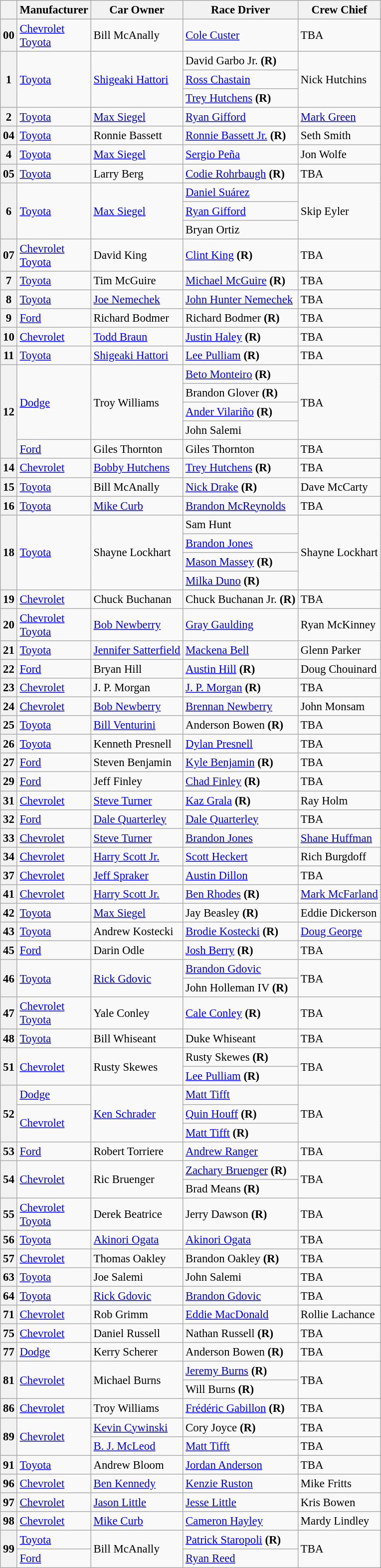<table class="wikitable" style="font-size: 95%;">
<tr>
<th></th>
<th>Manufacturer</th>
<th>Car Owner</th>
<th>Race Driver</th>
<th>Crew Chief</th>
</tr>
<tr>
<th>00</th>
<td><a href='#'>Chevrolet</a> <small></small> <br> <a href='#'>Toyota</a> <small></small></td>
<td>Bill McAnally</td>
<td><a href='#'>Cole Custer</a> <small></small></td>
<td>TBA</td>
</tr>
<tr>
<th rowspan=3>1</th>
<td rowspan=3><a href='#'>Toyota</a></td>
<td rowspan=3><a href='#'>Shigeaki Hattori</a></td>
<td>David Garbo Jr. <small></small> <strong>(R)</strong></td>
<td rowspan=3>Nick Hutchins</td>
</tr>
<tr>
<td><a href='#'>Ross Chastain</a> <small></small></td>
</tr>
<tr>
<td><a href='#'>Trey Hutchens</a> <small></small> <strong>(R)</strong></td>
</tr>
<tr>
<th>2</th>
<td><a href='#'>Toyota</a></td>
<td><a href='#'>Max Siegel</a></td>
<td><a href='#'>Ryan Gifford</a> <small></small></td>
<td><a href='#'>Mark Green</a></td>
</tr>
<tr>
<th>04</th>
<td><a href='#'>Toyota</a></td>
<td>Ronnie Bassett</td>
<td><a href='#'>Ronnie Bassett Jr.</a> <strong>(R)</strong></td>
<td>Seth Smith</td>
</tr>
<tr>
<th>4</th>
<td><a href='#'>Toyota</a></td>
<td><a href='#'>Max Siegel</a></td>
<td><a href='#'>Sergio Peña</a></td>
<td>Jon Wolfe</td>
</tr>
<tr>
<th>05</th>
<td><a href='#'>Toyota</a></td>
<td>Larry Berg</td>
<td><a href='#'>Codie Rohrbaugh</a> <strong>(R)</strong> <small></small></td>
<td>TBA</td>
</tr>
<tr>
<th rowspan=3>6</th>
<td rowspan=3><a href='#'>Toyota</a></td>
<td rowspan=3><a href='#'>Max Siegel</a></td>
<td><a href='#'>Daniel Suárez</a> <small></small></td>
<td rowspan=3>Skip Eyler</td>
</tr>
<tr>
<td><a href='#'>Ryan Gifford</a> <small></small></td>
</tr>
<tr>
<td>Bryan Ortiz <small></small></td>
</tr>
<tr>
<th>07</th>
<td><a href='#'>Chevrolet</a> <small></small> <br> <a href='#'>Toyota</a> <small></small></td>
<td>David King</td>
<td><a href='#'>Clint King</a> <strong>(R)</strong> <small></small></td>
<td>TBA</td>
</tr>
<tr>
<th>7</th>
<td><a href='#'>Toyota</a></td>
<td>Tim McGuire</td>
<td><a href='#'>Michael McGuire</a> <strong>(R)</strong> <small></small></td>
<td>TBA</td>
</tr>
<tr>
<th>8</th>
<td><a href='#'>Toyota</a></td>
<td><a href='#'>Joe Nemechek</a></td>
<td><a href='#'>John Hunter Nemechek</a> <small></small></td>
<td>TBA</td>
</tr>
<tr>
<th>9</th>
<td><a href='#'>Ford</a></td>
<td>Richard Bodmer</td>
<td>Richard Bodmer <strong>(R)</strong> <small></small></td>
<td>TBA</td>
</tr>
<tr>
<th>10</th>
<td><a href='#'>Chevrolet</a></td>
<td><a href='#'>Todd Braun</a></td>
<td><a href='#'>Justin Haley</a> <strong>(R)</strong> <small></small></td>
<td>TBA</td>
</tr>
<tr>
<th>11</th>
<td><a href='#'>Toyota</a></td>
<td><a href='#'>Shigeaki Hattori</a></td>
<td><a href='#'>Lee Pulliam</a> <strong>(R)</strong> <small></small></td>
<td>TBA</td>
</tr>
<tr>
<th rowspan=5>12</th>
<td rowspan=4><a href='#'>Dodge</a></td>
<td rowspan=4>Troy Williams</td>
<td><a href='#'>Beto Monteiro</a> <strong>(R)</strong> <small></small></td>
<td rowspan=4>TBA</td>
</tr>
<tr>
<td>Brandon Glover <strong>(R)</strong> <small></small></td>
</tr>
<tr>
<td><a href='#'>Ander Vilariño</a> <strong>(R)</strong> <small></small></td>
</tr>
<tr>
<td>John Salemi <small></small></td>
</tr>
<tr>
<td><a href='#'>Ford</a></td>
<td>Giles Thornton</td>
<td>Giles Thornton <small></small></td>
<td>TBA</td>
</tr>
<tr>
<th>14</th>
<td><a href='#'>Chevrolet</a></td>
<td><a href='#'>Bobby Hutchens</a></td>
<td><a href='#'>Trey Hutchens</a> <strong>(R)</strong> <small></small> </td>
<td>TBA</td>
</tr>
<tr>
<th>15</th>
<td><a href='#'>Toyota</a></td>
<td>Bill McAnally</td>
<td><a href='#'>Nick Drake</a> <strong>(R)</strong></td>
<td>Dave McCarty</td>
</tr>
<tr>
<th>16</th>
<td><a href='#'>Toyota</a></td>
<td><a href='#'>Mike Curb</a></td>
<td><a href='#'>Brandon McReynolds</a> <small></small></td>
<td>TBA</td>
</tr>
<tr>
<th rowspan=4>18</th>
<td rowspan=4><a href='#'>Toyota</a></td>
<td rowspan=4>Shayne Lockhart</td>
<td>Sam Hunt <small></small></td>
<td rowspan=4>Shayne Lockhart</td>
</tr>
<tr>
<td><a href='#'>Brandon Jones</a> <small></small></td>
</tr>
<tr>
<td><a href='#'>Mason Massey</a> <strong>(R)</strong> <small></small></td>
</tr>
<tr>
<td><a href='#'>Milka Duno</a> <strong>(R)</strong> <small></small></td>
</tr>
<tr>
<th>19</th>
<td><a href='#'>Chevrolet</a></td>
<td>Chuck Buchanan</td>
<td>Chuck Buchanan Jr. <strong>(R)</strong> <small></small></td>
<td>TBA</td>
</tr>
<tr>
<th>20</th>
<td><a href='#'>Chevrolet</a> <small></small> <br> <a href='#'>Toyota</a> <small></small></td>
<td><a href='#'>Bob Newberry</a></td>
<td><a href='#'>Gray Gaulding</a></td>
<td>Ryan McKinney</td>
</tr>
<tr>
<th>21</th>
<td><a href='#'>Toyota</a></td>
<td><a href='#'>Jennifer Satterfield</a></td>
<td><a href='#'>Mackena Bell</a></td>
<td>Glenn Parker</td>
</tr>
<tr>
<th>22</th>
<td><a href='#'>Ford</a></td>
<td>Bryan Hill</td>
<td><a href='#'>Austin Hill</a> <strong>(R)</strong></td>
<td>Doug Chouinard</td>
</tr>
<tr>
<th>23</th>
<td><a href='#'>Chevrolet</a></td>
<td>J. P. Morgan</td>
<td><a href='#'>J. P. Morgan</a> <strong>(R)</strong> <small></small></td>
<td>TBA</td>
</tr>
<tr>
<th>24</th>
<td><a href='#'>Chevrolet</a></td>
<td><a href='#'>Bob Newberry</a></td>
<td><a href='#'>Brennan Newberry</a></td>
<td>John Monsam</td>
</tr>
<tr>
<th>25</th>
<td><a href='#'>Toyota</a></td>
<td><a href='#'>Bill Venturini</a></td>
<td>Anderson Bowen <strong>(R)</strong> <small></small></td>
<td>TBA</td>
</tr>
<tr>
<th>26</th>
<td><a href='#'>Toyota</a></td>
<td>Kenneth Presnell</td>
<td><a href='#'>Dylan Presnell</a> <small></small></td>
<td>TBA</td>
</tr>
<tr>
<th>27</th>
<td><a href='#'>Ford</a></td>
<td>Steven Benjamin</td>
<td><a href='#'>Kyle Benjamin</a> <strong>(R)</strong> <small></small></td>
<td>TBA</td>
</tr>
<tr>
<th>29</th>
<td><a href='#'>Ford</a></td>
<td>Jeff Finley</td>
<td><a href='#'>Chad Finley</a> <strong>(R)</strong> <small></small></td>
<td>TBA</td>
</tr>
<tr>
<th>31</th>
<td><a href='#'>Chevrolet</a></td>
<td><a href='#'>Steve Turner</a></td>
<td><a href='#'>Kaz Grala</a> <strong>(R)</strong></td>
<td>Ray Holm</td>
</tr>
<tr>
<th>32</th>
<td><a href='#'>Ford</a></td>
<td><a href='#'>Dale Quarterley</a></td>
<td><a href='#'>Dale Quarterley</a> <small></small></td>
<td>TBA</td>
</tr>
<tr>
<th>33</th>
<td><a href='#'>Chevrolet</a></td>
<td><a href='#'>Steve Turner</a></td>
<td><a href='#'>Brandon Jones</a> <small></small></td>
<td><a href='#'>Shane Huffman</a></td>
</tr>
<tr>
<th>34</th>
<td><a href='#'>Chevrolet</a></td>
<td><a href='#'>Harry Scott Jr.</a></td>
<td><a href='#'>Scott Heckert</a></td>
<td>Rich Burgdoff</td>
</tr>
<tr>
<th>37</th>
<td><a href='#'>Chevrolet</a></td>
<td><a href='#'>Jeff Spraker</a></td>
<td><a href='#'>Austin Dillon</a> <small></small></td>
<td>TBA</td>
</tr>
<tr>
<th>41</th>
<td><a href='#'>Chevrolet</a></td>
<td><a href='#'>Harry Scott Jr.</a></td>
<td><a href='#'>Ben Rhodes</a> <strong>(R)</strong></td>
<td><a href='#'>Mark McFarland</a></td>
</tr>
<tr>
<th>42</th>
<td><a href='#'>Toyota</a></td>
<td><a href='#'>Max Siegel</a></td>
<td>Jay Beasley <strong>(R)</strong> </td>
<td>Eddie Dickerson</td>
</tr>
<tr>
<th>43</th>
<td><a href='#'>Toyota</a></td>
<td>Andrew Kostecki</td>
<td><a href='#'>Brodie Kostecki</a> <strong>(R)</strong> <small></small></td>
<td><a href='#'>Doug George</a></td>
</tr>
<tr>
<th>45</th>
<td><a href='#'>Ford</a></td>
<td>Darin Odle</td>
<td><a href='#'>Josh Berry</a> <strong>(R)</strong> <small></small></td>
<td>TBA</td>
</tr>
<tr>
<th rowspan=2>46</th>
<td rowspan=2><a href='#'>Toyota</a></td>
<td rowspan=2><a href='#'>Rick Gdovic</a></td>
<td><a href='#'>Brandon Gdovic</a> <small></small></td>
<td rowspan=2>TBA</td>
</tr>
<tr>
<td>John Holleman IV <strong>(R)</strong> <small></small></td>
</tr>
<tr>
<th>47</th>
<td><a href='#'>Chevrolet</a> <small></small> <br> <a href='#'>Toyota</a> <small></small></td>
<td>Yale Conley</td>
<td><a href='#'>Cale Conley</a> <strong>(R)</strong> <small></small></td>
<td>TBA</td>
</tr>
<tr>
<th>48</th>
<td><a href='#'>Toyota</a></td>
<td>Bill Whiseant</td>
<td>Duke Whiseant <small></small></td>
<td>TBA</td>
</tr>
<tr>
<th rowspan=2>51</th>
<td rowspan=2><a href='#'>Chevrolet</a></td>
<td rowspan=2>Rusty Skewes</td>
<td>Rusty Skewes <strong>(R)</strong> <small></small></td>
<td rowspan=2>TBA</td>
</tr>
<tr>
<td><a href='#'>Lee Pulliam</a> <strong>(R)</strong> <small></small></td>
</tr>
<tr>
<th rowspan=3>52</th>
<td><a href='#'>Dodge</a></td>
<td rowspan=3><a href='#'>Ken Schrader</a></td>
<td><a href='#'>Matt Tifft</a> <small></small></td>
<td rowspan=3>TBA</td>
</tr>
<tr>
<td rowspan=2><a href='#'>Chevrolet</a></td>
<td><a href='#'>Quin Houff</a> <strong>(R)</strong> <small></small></td>
</tr>
<tr>
<td><a href='#'>Matt Tifft</a> <strong>(R)</strong> <small></small></td>
</tr>
<tr>
<th>53</th>
<td><a href='#'>Ford</a></td>
<td>Robert Torriere</td>
<td><a href='#'>Andrew Ranger</a> <small></small></td>
<td>TBA</td>
</tr>
<tr>
<th rowspan=2>54</th>
<td rowspan=2><a href='#'>Chevrolet</a></td>
<td rowspan=2>Ric Bruenger</td>
<td><a href='#'>Zachary Bruenger</a> <strong>(R)</strong> <small></small> </td>
<td rowspan=2>TBA</td>
</tr>
<tr>
<td>Brad Means <strong>(R)</strong> <small></small></td>
</tr>
<tr>
<th>55</th>
<td><a href='#'>Chevrolet</a> <small></small> <br> <a href='#'>Toyota</a> <small></small></td>
<td>Derek Beatrice</td>
<td>Jerry Dawson <strong>(R)</strong> <small></small></td>
<td>TBA</td>
</tr>
<tr>
<th>56</th>
<td><a href='#'>Toyota</a></td>
<td><a href='#'>Akinori Ogata</a></td>
<td><a href='#'>Akinori Ogata</a> <small></small></td>
<td>TBA</td>
</tr>
<tr>
<th>57</th>
<td><a href='#'>Chevrolet</a></td>
<td>Thomas Oakley</td>
<td>Brandon Oakley <strong>(R)</strong> <small></small></td>
<td>TBA</td>
</tr>
<tr>
<th>63</th>
<td><a href='#'>Toyota</a></td>
<td>Joe Salemi</td>
<td>John Salemi <small></small></td>
<td>TBA</td>
</tr>
<tr>
<th>64</th>
<td><a href='#'>Toyota</a></td>
<td><a href='#'>Rick Gdovic</a></td>
<td><a href='#'>Brandon Gdovic</a> <small></small></td>
<td>TBA</td>
</tr>
<tr>
<th>71</th>
<td><a href='#'>Chevrolet</a></td>
<td>Rob Grimm</td>
<td><a href='#'>Eddie MacDonald</a> <small></small></td>
<td>Rollie Lachance</td>
</tr>
<tr>
<th>75</th>
<td><a href='#'>Chevrolet</a></td>
<td>Daniel Russell</td>
<td>Nathan Russell <strong>(R)</strong> <small></small></td>
<td>TBA</td>
</tr>
<tr>
<th>77</th>
<td><a href='#'>Dodge</a></td>
<td>Kerry Scherer</td>
<td>Anderson Bowen <strong>(R)</strong> <small></small></td>
<td>TBA</td>
</tr>
<tr>
<th rowspan=2>81</th>
<td rowspan=2><a href='#'>Chevrolet</a></td>
<td rowspan=2>Michael Burns</td>
<td><a href='#'>Jeremy Burns</a> <strong>(R)</strong> <small></small></td>
<td rowspan=2>TBA</td>
</tr>
<tr>
<td>Will Burns <strong>(R)</strong> <small></small></td>
</tr>
<tr>
<th>86</th>
<td><a href='#'>Chevrolet</a></td>
<td>Troy Williams</td>
<td><a href='#'>Frédéric Gabillon</a> <strong>(R)</strong> <small></small></td>
<td>TBA</td>
</tr>
<tr>
<th rowspan=2>89</th>
<td rowspan=2><a href='#'>Chevrolet</a></td>
<td><a href='#'>Kevin Cywinski</a></td>
<td>Cory Joyce <strong>(R)</strong> <small></small></td>
<td>TBA</td>
</tr>
<tr>
<td><a href='#'>B. J. McLeod</a></td>
<td><a href='#'>Matt Tifft</a> <small></small></td>
<td>TBA</td>
</tr>
<tr>
<th>91</th>
<td><a href='#'>Toyota</a></td>
<td>Andrew Bloom</td>
<td><a href='#'>Jordan Anderson</a> <small></small></td>
<td>TBA</td>
</tr>
<tr>
<th>96</th>
<td><a href='#'>Chevrolet</a></td>
<td><a href='#'>Ben Kennedy</a></td>
<td><a href='#'>Kenzie Ruston</a></td>
<td>Mike Fritts</td>
</tr>
<tr>
<th>97</th>
<td><a href='#'>Chevrolet</a></td>
<td><a href='#'>Jason Little</a></td>
<td><a href='#'>Jesse Little</a></td>
<td>Kris Bowen</td>
</tr>
<tr>
<th>98</th>
<td><a href='#'>Chevrolet</a></td>
<td><a href='#'>Mike Curb</a></td>
<td><a href='#'>Cameron Hayley</a></td>
<td>Mardy Lindley</td>
</tr>
<tr>
<th rowspan=2>99</th>
<td><a href='#'>Toyota</a></td>
<td rowspan=2>Bill McAnally</td>
<td><a href='#'>Patrick Staropoli</a> <strong>(R)</strong> <small></small></td>
<td rowspan=2>TBA</td>
</tr>
<tr>
<td><a href='#'>Ford</a></td>
<td><a href='#'>Ryan Reed</a> <small></small></td>
</tr>
</table>
